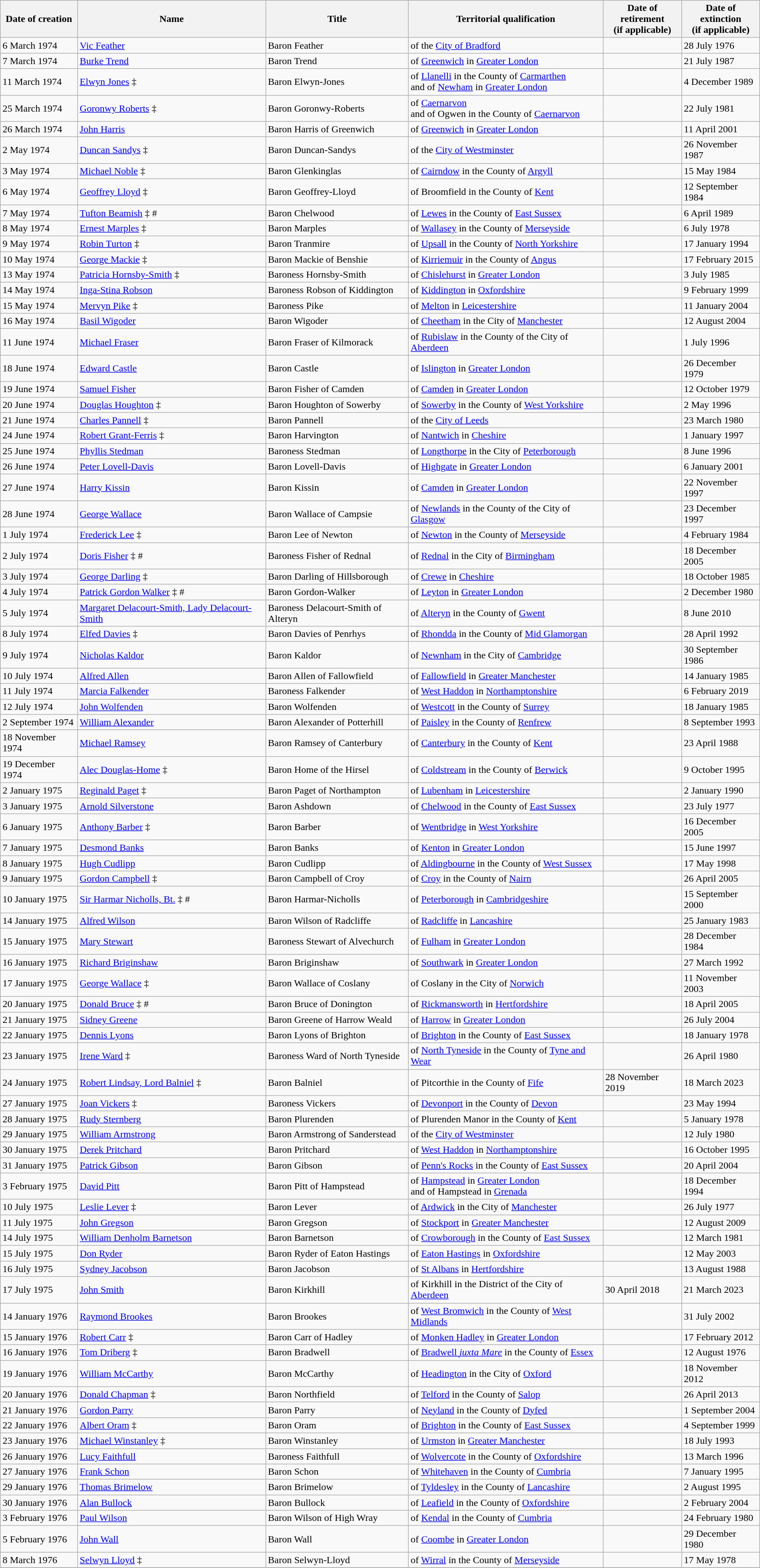<table class="wikitable sortable sticky-header">
<tr>
<th>Date of creation</th>
<th>Name</th>
<th>Title</th>
<th>Territorial qualification</th>
<th>Date of retirement<br>(if applicable)</th>
<th>Date of extinction<br>(if applicable)</th>
</tr>
<tr>
<td>6 March 1974</td>
<td><a href='#'>Vic Feather</a></td>
<td>Baron Feather</td>
<td>of the <a href='#'>City of Bradford</a></td>
<td></td>
<td>28 July 1976</td>
</tr>
<tr>
<td>7 March 1974</td>
<td><a href='#'>Burke Trend</a></td>
<td>Baron Trend</td>
<td>of <a href='#'>Greenwich</a> in <a href='#'>Greater London</a></td>
<td></td>
<td>21 July 1987</td>
</tr>
<tr>
<td>11 March 1974</td>
<td><a href='#'>Elwyn Jones</a> ‡</td>
<td>Baron Elwyn-Jones</td>
<td>of <a href='#'>Llanelli</a> in the County of <a href='#'>Carmarthen</a><br>and of <a href='#'>Newham</a> in <a href='#'>Greater London</a></td>
<td></td>
<td>4 December 1989</td>
</tr>
<tr>
<td>25 March 1974</td>
<td><a href='#'>Goronwy Roberts</a> ‡</td>
<td>Baron Goronwy-Roberts</td>
<td>of <a href='#'>Caernarvon</a><br>and of Ogwen in the County of <a href='#'>Caernarvon</a></td>
<td></td>
<td>22 July 1981</td>
</tr>
<tr>
<td>26 March 1974</td>
<td><a href='#'>John Harris</a></td>
<td>Baron Harris of Greenwich</td>
<td>of <a href='#'>Greenwich</a> in <a href='#'>Greater London</a></td>
<td></td>
<td>11 April 2001</td>
</tr>
<tr>
<td>2 May 1974</td>
<td><a href='#'>Duncan Sandys</a> ‡</td>
<td>Baron Duncan-Sandys</td>
<td>of the <a href='#'>City of Westminster</a></td>
<td></td>
<td>26 November 1987</td>
</tr>
<tr>
<td>3 May 1974</td>
<td><a href='#'>Michael Noble</a> ‡</td>
<td>Baron Glenkinglas</td>
<td>of <a href='#'>Cairndow</a> in the County of <a href='#'>Argyll</a></td>
<td></td>
<td>15 May 1984</td>
</tr>
<tr>
<td>6 May 1974</td>
<td><a href='#'>Geoffrey Lloyd</a> ‡</td>
<td>Baron Geoffrey-Lloyd</td>
<td>of Broomfield in the County of <a href='#'>Kent</a></td>
<td></td>
<td>12 September 1984</td>
</tr>
<tr>
<td>7 May 1974</td>
<td><a href='#'>Tufton Beamish</a> ‡ #</td>
<td>Baron Chelwood</td>
<td>of <a href='#'>Lewes</a> in the County of <a href='#'>East Sussex</a></td>
<td></td>
<td>6 April 1989</td>
</tr>
<tr>
<td>8 May 1974</td>
<td><a href='#'>Ernest Marples</a> ‡</td>
<td>Baron Marples</td>
<td>of <a href='#'>Wallasey</a> in the County of <a href='#'>Merseyside</a></td>
<td></td>
<td>6 July 1978</td>
</tr>
<tr>
<td>9 May 1974</td>
<td><a href='#'>Robin Turton</a> ‡</td>
<td>Baron Tranmire</td>
<td>of <a href='#'>Upsall</a> in the County of <a href='#'>North Yorkshire</a></td>
<td></td>
<td>17 January 1994</td>
</tr>
<tr>
<td>10 May 1974</td>
<td><a href='#'>George Mackie</a> ‡</td>
<td>Baron Mackie of Benshie</td>
<td>of <a href='#'>Kirriemuir</a> in the County of <a href='#'>Angus</a></td>
<td></td>
<td>17 February 2015</td>
</tr>
<tr>
<td>13 May 1974</td>
<td><a href='#'>Patricia Hornsby-Smith</a> ‡</td>
<td>Baroness Hornsby-Smith</td>
<td>of <a href='#'>Chislehurst</a> in <a href='#'>Greater London</a></td>
<td></td>
<td>3 July 1985</td>
</tr>
<tr>
<td>14 May 1974</td>
<td><a href='#'>Inga-Stina Robson</a></td>
<td>Baroness Robson of Kiddington</td>
<td>of <a href='#'>Kiddington</a> in <a href='#'>Oxfordshire</a></td>
<td></td>
<td>9 February 1999</td>
</tr>
<tr>
<td>15 May 1974</td>
<td><a href='#'>Mervyn Pike</a> ‡</td>
<td>Baroness Pike</td>
<td>of <a href='#'>Melton</a> in <a href='#'>Leicestershire</a></td>
<td></td>
<td>11 January 2004</td>
</tr>
<tr>
<td>16 May 1974</td>
<td><a href='#'>Basil Wigoder</a></td>
<td>Baron Wigoder</td>
<td>of <a href='#'>Cheetham</a> in the City of <a href='#'>Manchester</a></td>
<td></td>
<td>12 August 2004</td>
</tr>
<tr>
<td>11 June 1974</td>
<td><a href='#'>Michael Fraser</a></td>
<td>Baron Fraser of Kilmorack</td>
<td>of <a href='#'>Rubislaw</a> in the County of the City of <a href='#'>Aberdeen</a></td>
<td></td>
<td>1 July 1996</td>
</tr>
<tr>
<td>18 June 1974</td>
<td><a href='#'>Edward Castle</a> </td>
<td>Baron Castle</td>
<td>of <a href='#'>Islington</a> in <a href='#'>Greater London</a></td>
<td></td>
<td>26 December 1979</td>
</tr>
<tr>
<td>19 June 1974</td>
<td><a href='#'>Samuel Fisher</a></td>
<td>Baron Fisher of Camden</td>
<td>of <a href='#'>Camden</a> in <a href='#'>Greater London</a></td>
<td></td>
<td>12 October 1979</td>
</tr>
<tr>
<td>20 June 1974</td>
<td><a href='#'>Douglas Houghton</a> ‡</td>
<td>Baron Houghton of Sowerby</td>
<td>of <a href='#'>Sowerby</a> in the County of <a href='#'>West Yorkshire</a></td>
<td></td>
<td>2 May 1996</td>
</tr>
<tr>
<td>21 June 1974</td>
<td><a href='#'>Charles Pannell</a> ‡</td>
<td>Baron Pannell</td>
<td>of the <a href='#'>City of Leeds</a></td>
<td></td>
<td>23 March 1980</td>
</tr>
<tr>
<td>24 June 1974</td>
<td><a href='#'>Robert Grant-Ferris</a> ‡</td>
<td>Baron Harvington</td>
<td>of <a href='#'>Nantwich</a> in <a href='#'>Cheshire</a></td>
<td></td>
<td>1 January 1997</td>
</tr>
<tr>
<td>25 June 1974</td>
<td><a href='#'>Phyllis Stedman</a></td>
<td>Baroness Stedman</td>
<td>of <a href='#'>Longthorpe</a> in the City of <a href='#'>Peterborough</a></td>
<td></td>
<td>8 June 1996</td>
</tr>
<tr>
<td>26 June 1974</td>
<td><a href='#'>Peter Lovell-Davis</a></td>
<td>Baron Lovell-Davis</td>
<td>of <a href='#'>Highgate</a> in <a href='#'>Greater London</a></td>
<td></td>
<td>6 January 2001</td>
</tr>
<tr>
<td>27 June 1974</td>
<td><a href='#'>Harry Kissin</a></td>
<td>Baron Kissin</td>
<td>of <a href='#'>Camden</a> in <a href='#'>Greater London</a></td>
<td></td>
<td>22 November 1997</td>
</tr>
<tr>
<td>28 June 1974</td>
<td><a href='#'>George Wallace</a></td>
<td>Baron Wallace of Campsie</td>
<td>of <a href='#'>Newlands</a> in the County of the City of <a href='#'>Glasgow</a></td>
<td></td>
<td>23 December 1997</td>
</tr>
<tr>
<td>1 July 1974</td>
<td><a href='#'>Frederick Lee</a> ‡</td>
<td>Baron Lee of Newton</td>
<td>of <a href='#'>Newton</a> in the County of <a href='#'>Merseyside</a></td>
<td></td>
<td>4 February 1984</td>
</tr>
<tr>
<td>2 July 1974</td>
<td><a href='#'>Doris Fisher</a> ‡ #</td>
<td>Baroness Fisher of Rednal</td>
<td>of <a href='#'>Rednal</a> in the City of <a href='#'>Birmingham</a></td>
<td></td>
<td>18 December 2005</td>
</tr>
<tr>
<td>3 July 1974</td>
<td><a href='#'>George Darling</a> ‡</td>
<td>Baron Darling of Hillsborough</td>
<td>of <a href='#'>Crewe</a> in <a href='#'>Cheshire</a></td>
<td></td>
<td>18 October 1985</td>
</tr>
<tr>
<td>4 July 1974</td>
<td><a href='#'>Patrick Gordon Walker</a> ‡ #</td>
<td>Baron Gordon-Walker</td>
<td>of <a href='#'>Leyton</a> in <a href='#'>Greater London</a></td>
<td></td>
<td>2 December 1980</td>
</tr>
<tr>
<td>5 July 1974</td>
<td><a href='#'>Margaret Delacourt-Smith, Lady Delacourt-Smith</a> </td>
<td>Baroness Delacourt-Smith of Alteryn</td>
<td>of <a href='#'>Alteryn</a> in the County of <a href='#'>Gwent</a></td>
<td></td>
<td>8 June 2010</td>
</tr>
<tr>
<td>8 July 1974</td>
<td><a href='#'>Elfed Davies</a> ‡</td>
<td>Baron Davies of Penrhys</td>
<td>of <a href='#'>Rhondda</a> in the County of <a href='#'>Mid Glamorgan</a></td>
<td></td>
<td>28 April 1992</td>
</tr>
<tr>
<td>9 July 1974</td>
<td><a href='#'>Nicholas Kaldor</a></td>
<td>Baron Kaldor</td>
<td>of <a href='#'>Newnham</a> in the City of <a href='#'>Cambridge</a></td>
<td></td>
<td>30 September 1986</td>
</tr>
<tr>
<td>10 July 1974</td>
<td><a href='#'>Alfred Allen</a></td>
<td>Baron Allen of Fallowfield</td>
<td>of <a href='#'>Fallowfield</a> in <a href='#'>Greater Manchester</a></td>
<td></td>
<td>14 January 1985</td>
</tr>
<tr>
<td>11 July 1974</td>
<td><a href='#'>Marcia Falkender</a></td>
<td>Baroness Falkender</td>
<td>of <a href='#'>West Haddon</a> in <a href='#'>Northamptonshire</a></td>
<td></td>
<td>6 February 2019</td>
</tr>
<tr>
<td>12 July 1974</td>
<td><a href='#'>John Wolfenden</a></td>
<td>Baron Wolfenden</td>
<td>of <a href='#'>Westcott</a> in the County of <a href='#'>Surrey</a></td>
<td></td>
<td>18 January 1985</td>
</tr>
<tr>
<td>2 September 1974</td>
<td><a href='#'>William Alexander</a></td>
<td>Baron Alexander of Potterhill</td>
<td>of <a href='#'>Paisley</a> in the County of <a href='#'>Renfrew</a></td>
<td></td>
<td>8 September 1993</td>
</tr>
<tr>
<td>18 November 1974</td>
<td><a href='#'>Michael Ramsey</a></td>
<td>Baron Ramsey of Canterbury</td>
<td>of <a href='#'>Canterbury</a> in the County of <a href='#'>Kent</a></td>
<td></td>
<td>23 April 1988</td>
</tr>
<tr>
<td>19 December 1974</td>
<td><a href='#'>Alec Douglas-Home</a> ‡ </td>
<td>Baron Home of the Hirsel</td>
<td>of <a href='#'>Coldstream</a> in the County of <a href='#'>Berwick</a></td>
<td></td>
<td>9 October 1995</td>
</tr>
<tr>
<td>2 January 1975</td>
<td><a href='#'>Reginald Paget</a> ‡</td>
<td>Baron Paget of Northampton</td>
<td>of <a href='#'>Lubenham</a> in <a href='#'>Leicestershire</a></td>
<td></td>
<td>2 January 1990</td>
</tr>
<tr>
<td>3 January 1975</td>
<td><a href='#'>Arnold Silverstone</a></td>
<td>Baron Ashdown</td>
<td>of <a href='#'>Chelwood</a> in the County of <a href='#'>East Sussex</a></td>
<td></td>
<td>23 July 1977</td>
</tr>
<tr>
<td>6 January 1975</td>
<td><a href='#'>Anthony Barber</a> ‡</td>
<td>Baron Barber</td>
<td>of <a href='#'>Wentbridge</a> in <a href='#'>West Yorkshire</a></td>
<td></td>
<td>16 December 2005</td>
</tr>
<tr>
<td>7 January 1975</td>
<td><a href='#'>Desmond Banks</a></td>
<td>Baron Banks</td>
<td>of <a href='#'>Kenton</a> in <a href='#'>Greater London</a></td>
<td></td>
<td>15 June 1997</td>
</tr>
<tr>
<td>8 January 1975</td>
<td><a href='#'>Hugh Cudlipp</a></td>
<td>Baron Cudlipp</td>
<td>of <a href='#'>Aldingbourne</a> in the County of <a href='#'>West Sussex</a></td>
<td></td>
<td>17 May 1998</td>
</tr>
<tr>
<td>9 January 1975</td>
<td><a href='#'>Gordon Campbell</a> ‡</td>
<td>Baron Campbell of Croy</td>
<td>of <a href='#'>Croy</a> in the County of <a href='#'>Nairn</a></td>
<td></td>
<td>26 April 2005</td>
</tr>
<tr>
<td>10 January 1975</td>
<td><a href='#'>Sir Harmar Nicholls, Bt.</a> ‡ #</td>
<td>Baron Harmar-Nicholls</td>
<td>of <a href='#'>Peterborough</a> in <a href='#'>Cambridgeshire</a></td>
<td></td>
<td>15 September 2000</td>
</tr>
<tr>
<td>14 January 1975</td>
<td><a href='#'>Alfred Wilson</a></td>
<td>Baron Wilson of Radcliffe</td>
<td>of <a href='#'>Radcliffe</a> in <a href='#'>Lancashire</a></td>
<td></td>
<td>25 January 1983</td>
</tr>
<tr>
<td>15 January 1975</td>
<td><a href='#'>Mary Stewart</a> </td>
<td>Baroness Stewart of Alvechurch</td>
<td>of <a href='#'>Fulham</a> in <a href='#'>Greater London</a></td>
<td></td>
<td>28 December 1984</td>
</tr>
<tr>
<td>16 January 1975</td>
<td><a href='#'>Richard Briginshaw</a></td>
<td>Baron Briginshaw</td>
<td>of <a href='#'>Southwark</a> in <a href='#'>Greater London</a></td>
<td></td>
<td>27 March 1992</td>
</tr>
<tr>
<td>17 January 1975</td>
<td><a href='#'>George Wallace</a> ‡</td>
<td>Baron Wallace of Coslany</td>
<td>of Coslany in the City of <a href='#'>Norwich</a></td>
<td></td>
<td>11 November 2003</td>
</tr>
<tr>
<td>20 January 1975</td>
<td><a href='#'>Donald Bruce</a> ‡ #</td>
<td>Baron Bruce of Donington</td>
<td>of <a href='#'>Rickmansworth</a> in <a href='#'>Hertfordshire</a></td>
<td></td>
<td>18 April 2005</td>
</tr>
<tr>
<td>21 January 1975</td>
<td><a href='#'>Sidney Greene</a></td>
<td>Baron Greene of Harrow Weald</td>
<td>of <a href='#'>Harrow</a> in <a href='#'>Greater London</a></td>
<td></td>
<td>26 July 2004</td>
</tr>
<tr>
<td>22 January 1975</td>
<td><a href='#'>Dennis Lyons</a></td>
<td>Baron Lyons of Brighton</td>
<td>of <a href='#'>Brighton</a> in the County of <a href='#'>East Sussex</a></td>
<td></td>
<td>18 January 1978</td>
</tr>
<tr>
<td>23 January 1975</td>
<td><a href='#'>Irene Ward</a> ‡</td>
<td>Baroness Ward of North Tyneside</td>
<td>of <a href='#'>North Tyneside</a> in the County of <a href='#'>Tyne and Wear</a></td>
<td></td>
<td>26 April 1980</td>
</tr>
<tr id="Baron Balniel">
<td>24 January 1975</td>
<td><a href='#'>Robert Lindsay, Lord Balniel</a> ‡ </td>
<td>Baron Balniel</td>
<td>of Pitcorthie in the County of <a href='#'>Fife</a></td>
<td>28 November 2019 </td>
<td>18 March 2023</td>
</tr>
<tr>
<td>27 January 1975</td>
<td><a href='#'>Joan Vickers</a> ‡</td>
<td>Baroness Vickers</td>
<td>of <a href='#'>Devonport</a> in the County of <a href='#'>Devon</a></td>
<td></td>
<td>23 May 1994</td>
</tr>
<tr>
<td>28 January 1975</td>
<td><a href='#'>Rudy Sternberg</a></td>
<td>Baron Plurenden</td>
<td>of Plurenden Manor in the County of <a href='#'>Kent</a></td>
<td></td>
<td>5 January 1978</td>
</tr>
<tr>
<td>29 January 1975</td>
<td><a href='#'>William Armstrong</a></td>
<td>Baron Armstrong of Sanderstead</td>
<td>of the <a href='#'>City of Westminster</a></td>
<td></td>
<td>12 July 1980</td>
</tr>
<tr>
<td>30 January 1975</td>
<td><a href='#'>Derek Pritchard</a></td>
<td>Baron Pritchard</td>
<td>of <a href='#'>West Haddon</a> in <a href='#'>Northamptonshire</a></td>
<td></td>
<td>16 October 1995</td>
</tr>
<tr>
<td>31 January 1975</td>
<td><a href='#'>Patrick Gibson</a></td>
<td>Baron Gibson</td>
<td>of <a href='#'>Penn's Rocks</a> in the County of <a href='#'>East Sussex</a></td>
<td></td>
<td>20 April 2004</td>
</tr>
<tr>
<td>3 February 1975</td>
<td><a href='#'>David Pitt</a></td>
<td>Baron Pitt of Hampstead</td>
<td>of <a href='#'>Hampstead</a> in <a href='#'>Greater London</a><br>and of Hampstead in <a href='#'>Grenada</a></td>
<td></td>
<td>18 December 1994</td>
</tr>
<tr>
<td>10 July 1975</td>
<td><a href='#'>Leslie Lever</a> ‡</td>
<td>Baron Lever</td>
<td>of <a href='#'>Ardwick</a> in the City of <a href='#'>Manchester</a></td>
<td></td>
<td>26 July 1977</td>
</tr>
<tr>
<td>11 July 1975</td>
<td><a href='#'>John Gregson</a></td>
<td>Baron Gregson</td>
<td>of <a href='#'>Stockport</a> in <a href='#'>Greater Manchester</a></td>
<td></td>
<td>12 August 2009</td>
</tr>
<tr>
<td>14 July 1975</td>
<td><a href='#'>William Denholm Barnetson</a></td>
<td>Baron Barnetson</td>
<td>of <a href='#'>Crowborough</a> in the County of <a href='#'>East Sussex</a></td>
<td></td>
<td>12 March 1981</td>
</tr>
<tr>
<td>15 July 1975</td>
<td><a href='#'>Don Ryder</a></td>
<td>Baron Ryder of Eaton Hastings</td>
<td>of <a href='#'>Eaton Hastings</a> in <a href='#'>Oxfordshire</a></td>
<td></td>
<td>12 May 2003</td>
</tr>
<tr>
<td>16 July 1975</td>
<td><a href='#'>Sydney Jacobson</a></td>
<td>Baron Jacobson</td>
<td>of <a href='#'>St Albans</a> in <a href='#'>Hertfordshire</a></td>
<td></td>
<td>13 August 1988</td>
</tr>
<tr id="Baron Kirkhill">
<td>17 July 1975</td>
<td><a href='#'>John Smith</a></td>
<td>Baron Kirkhill</td>
<td>of Kirkhill in the District of the City of <a href='#'>Aberdeen</a></td>
<td>30 April 2018 </td>
<td>21 March 2023</td>
</tr>
<tr>
<td>14 January 1976</td>
<td><a href='#'>Raymond Brookes</a></td>
<td>Baron Brookes</td>
<td>of <a href='#'>West Bromwich</a> in the County of <a href='#'>West Midlands</a></td>
<td></td>
<td>31 July 2002</td>
</tr>
<tr>
<td>15 January 1976</td>
<td><a href='#'>Robert Carr</a> ‡</td>
<td>Baron Carr of Hadley</td>
<td>of <a href='#'>Monken Hadley</a> in <a href='#'>Greater London</a></td>
<td></td>
<td>17 February 2012</td>
</tr>
<tr>
<td>16 January 1976</td>
<td><a href='#'>Tom Driberg</a> ‡</td>
<td>Baron Bradwell</td>
<td>of <a href='#'>Bradwell <em>juxta Mare</em></a> in the County of <a href='#'>Essex</a></td>
<td></td>
<td>12 August 1976</td>
</tr>
<tr>
<td>19 January 1976</td>
<td><a href='#'>William McCarthy</a></td>
<td>Baron McCarthy</td>
<td>of <a href='#'>Headington</a> in the City of <a href='#'>Oxford</a></td>
<td></td>
<td>18 November 2012</td>
</tr>
<tr>
<td>20 January 1976</td>
<td><a href='#'>Donald Chapman</a> ‡</td>
<td>Baron Northfield</td>
<td>of <a href='#'>Telford</a> in the County of <a href='#'>Salop</a></td>
<td></td>
<td>26 April 2013</td>
</tr>
<tr>
<td>21 January 1976</td>
<td><a href='#'>Gordon Parry</a></td>
<td>Baron Parry</td>
<td>of <a href='#'>Neyland</a> in the County of <a href='#'>Dyfed</a></td>
<td></td>
<td>1 September 2004</td>
</tr>
<tr>
<td>22 January 1976</td>
<td><a href='#'>Albert Oram</a> ‡</td>
<td>Baron Oram</td>
<td>of <a href='#'>Brighton</a> in the County of <a href='#'>East Sussex</a></td>
<td></td>
<td>4 September 1999</td>
</tr>
<tr>
<td>23 January 1976</td>
<td><a href='#'>Michael Winstanley</a> ‡</td>
<td>Baron Winstanley</td>
<td>of <a href='#'>Urmston</a> in <a href='#'>Greater Manchester</a></td>
<td></td>
<td>18 July 1993</td>
</tr>
<tr>
<td>26 January 1976</td>
<td><a href='#'>Lucy Faithfull</a></td>
<td>Baroness Faithfull</td>
<td>of <a href='#'>Wolvercote</a> in the County of <a href='#'>Oxfordshire</a></td>
<td></td>
<td>13 March 1996</td>
</tr>
<tr>
<td>27 January 1976</td>
<td><a href='#'>Frank Schon</a></td>
<td>Baron Schon</td>
<td>of <a href='#'>Whitehaven</a> in the County of <a href='#'>Cumbria</a></td>
<td></td>
<td>7 January 1995</td>
</tr>
<tr>
<td>29 January 1976</td>
<td><a href='#'>Thomas Brimelow</a></td>
<td>Baron Brimelow</td>
<td>of <a href='#'>Tyldesley</a> in the County of <a href='#'>Lancashire</a></td>
<td></td>
<td>2 August 1995</td>
</tr>
<tr>
<td>30 January 1976</td>
<td><a href='#'>Alan Bullock</a></td>
<td>Baron Bullock</td>
<td>of <a href='#'>Leafield</a> in the County of <a href='#'>Oxfordshire</a></td>
<td></td>
<td>2 February 2004</td>
</tr>
<tr>
<td>3 February 1976</td>
<td><a href='#'>Paul Wilson</a></td>
<td>Baron Wilson of High Wray</td>
<td>of <a href='#'>Kendal</a> in the County of <a href='#'>Cumbria</a></td>
<td></td>
<td>24 February 1980</td>
</tr>
<tr>
<td>5 February 1976</td>
<td><a href='#'>John Wall</a></td>
<td>Baron Wall</td>
<td>of <a href='#'>Coombe</a> in <a href='#'>Greater London</a></td>
<td></td>
<td>29 December 1980</td>
</tr>
<tr>
<td>8 March 1976</td>
<td><a href='#'>Selwyn Lloyd</a> ‡</td>
<td>Baron Selwyn-Lloyd</td>
<td>of <a href='#'>Wirral</a> in the County of <a href='#'>Merseyside</a></td>
<td></td>
<td>17 May 1978</td>
</tr>
<tr>
</tr>
</table>
